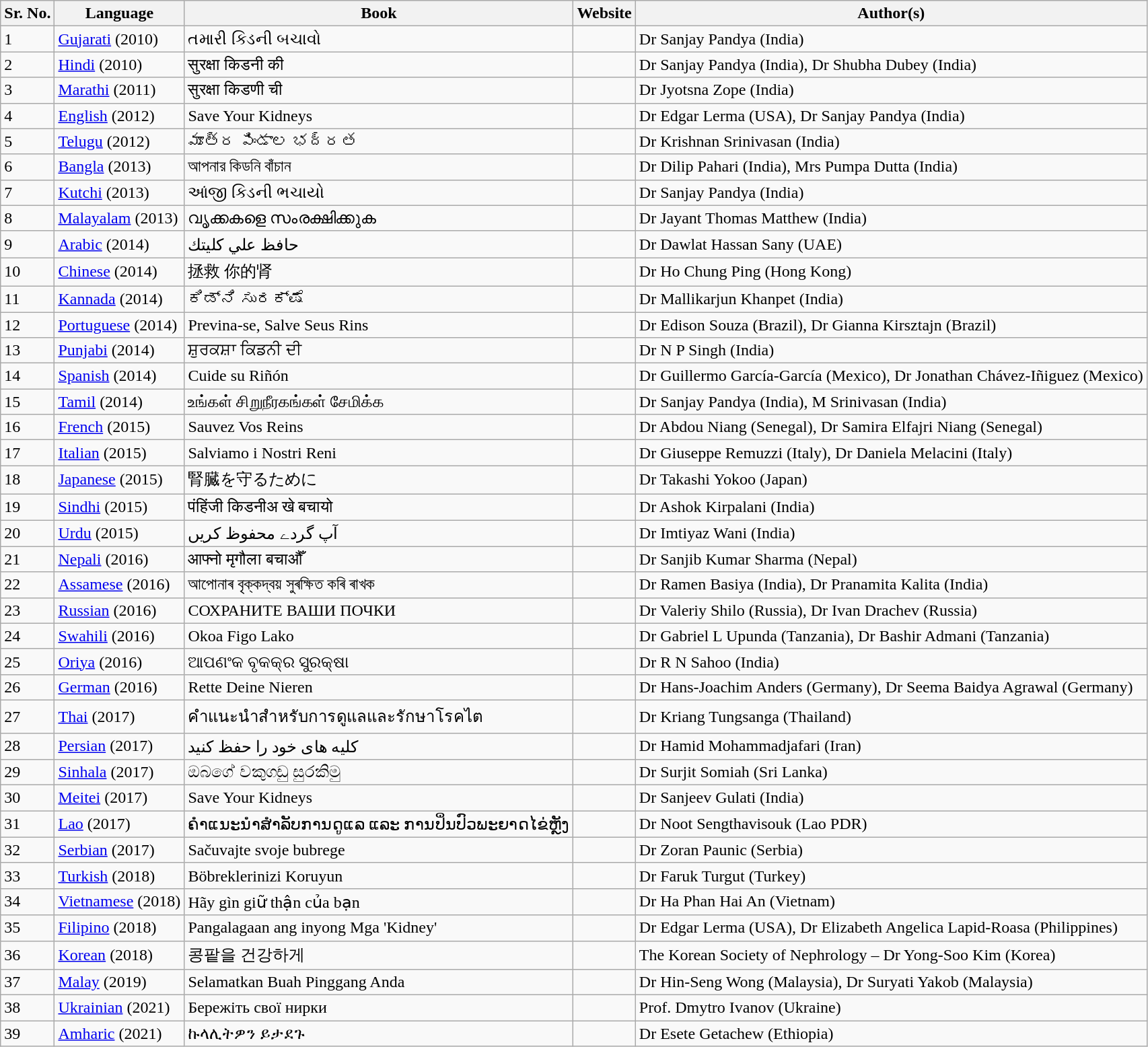<table class="wikitable sortable">
<tr>
<th>Sr. No.</th>
<th>Language</th>
<th>Book</th>
<th>Website</th>
<th>Author(s)</th>
</tr>
<tr>
<td>1</td>
<td><a href='#'>Gujarati</a> (2010)</td>
<td>તમારી કિડની બચાવો</td>
<td><span></span></td>
<td>Dr Sanjay Pandya (India)</td>
</tr>
<tr>
<td>2</td>
<td><a href='#'>Hindi</a> (2010)</td>
<td>सुरक्षा किडनी की</td>
<td><span></span></td>
<td>Dr Sanjay Pandya (India), Dr Shubha Dubey (India)</td>
</tr>
<tr>
<td>3</td>
<td><a href='#'>Marathi</a> (2011)</td>
<td>सुरक्षा किडणी ची</td>
<td><span></span></td>
<td>Dr Jyotsna Zope (India)</td>
</tr>
<tr>
<td>4</td>
<td><a href='#'>English</a> (2012)</td>
<td>Save Your Kidneys</td>
<td><span></span></td>
<td>Dr Edgar Lerma (USA), Dr Sanjay Pandya (India)</td>
</tr>
<tr>
<td>5</td>
<td><a href='#'>Telugu</a> (2012)</td>
<td>మూత్ర పిండాల భద్రత</td>
<td><span></span></td>
<td>Dr Krishnan Srinivasan (India)</td>
</tr>
<tr>
<td>6</td>
<td><a href='#'>Bangla</a> (2013)</td>
<td>আপনার কিডনি বাঁচান</td>
<td><span></span></td>
<td>Dr Dilip Pahari (India), Mrs Pumpa Dutta (India)</td>
</tr>
<tr>
<td>7</td>
<td><a href='#'>Kutchi</a> (2013)</td>
<td>આંજી કિડની ભચાયો</td>
<td><span></span></td>
<td>Dr Sanjay Pandya (India)</td>
</tr>
<tr>
<td>8</td>
<td><a href='#'>Malayalam</a> (2013)</td>
<td>വൃക്കകളെ  സംരക്ഷിക്കുക</td>
<td><span></span></td>
<td>Dr Jayant Thomas Matthew (India)</td>
</tr>
<tr>
<td>9</td>
<td><a href='#'>Arabic</a> (2014)</td>
<td>حافظ علي كليتك</td>
<td><span></span></td>
<td>Dr Dawlat Hassan Sany (UAE)</td>
</tr>
<tr>
<td>10</td>
<td><a href='#'>Chinese</a> (2014)</td>
<td>拯救 你的肾</td>
<td><span></span></td>
<td>Dr Ho Chung Ping (Hong Kong)</td>
</tr>
<tr>
<td>11</td>
<td><a href='#'>Kannada</a> (2014)</td>
<td>ಕಿಡ್ನಿ ಸುರಕ್ಷೆ</td>
<td><span></span></td>
<td>Dr Mallikarjun Khanpet (India)</td>
</tr>
<tr>
<td>12</td>
<td><a href='#'>Portuguese</a> (2014)</td>
<td>Previna-se, Salve Seus Rins</td>
<td><span></span></td>
<td>Dr Edison Souza (Brazil), Dr Gianna Kirsztajn (Brazil)</td>
</tr>
<tr>
<td>13</td>
<td><a href='#'>Punjabi</a> (2014)</td>
<td>ਸ਼ੁਰਕਸ਼ਾ ਕਿਡਨੀ ਦੀ</td>
<td><span></span></td>
<td>Dr N P Singh (India)</td>
</tr>
<tr>
<td>14</td>
<td><a href='#'>Spanish</a> (2014)</td>
<td>Cuide su Riñón</td>
<td><span></span></td>
<td>Dr Guillermo García-García (Mexico), Dr Jonathan Chávez-Iñiguez (Mexico)</td>
</tr>
<tr>
<td>15</td>
<td><a href='#'>Tamil</a> (2014)</td>
<td>உங்கள் சிறுநீரகங்கள் சேமிக்க</td>
<td><span></span></td>
<td>Dr Sanjay Pandya (India), M Srinivasan (India)</td>
</tr>
<tr>
<td>16</td>
<td><a href='#'>French</a> (2015)</td>
<td>Sauvez Vos Reins</td>
<td><span></span></td>
<td>Dr Abdou Niang (Senegal), Dr Samira Elfajri Niang (Senegal)</td>
</tr>
<tr>
<td>17</td>
<td><a href='#'>Italian</a> (2015)</td>
<td>Salviamo i Nostri Reni</td>
<td><span></span></td>
<td>Dr Giuseppe Remuzzi (Italy), Dr Daniela Melacini (Italy)</td>
</tr>
<tr>
<td>18</td>
<td><a href='#'>Japanese</a> (2015)</td>
<td>腎臓を守るために</td>
<td><span></span></td>
<td>Dr Takashi Yokoo (Japan)</td>
</tr>
<tr>
<td>19</td>
<td><a href='#'>Sindhi</a> (2015)</td>
<td>पंहिंजी किडनीअ खे बचायो</td>
<td><span></span></td>
<td>Dr Ashok Kirpalani (India)</td>
</tr>
<tr>
<td>20</td>
<td><a href='#'>Urdu</a> (2015)</td>
<td>آپ گردے محفوظ کریں</td>
<td><span></span></td>
<td>Dr Imtiyaz Wani (India)</td>
</tr>
<tr>
<td>21</td>
<td><a href='#'>Nepali</a> (2016)</td>
<td>आफ्नो मृगौला बचाऔँ</td>
<td><span></span></td>
<td>Dr Sanjib Kumar Sharma (Nepal)</td>
</tr>
<tr>
<td>22</td>
<td><a href='#'>Assamese</a> (2016)</td>
<td>আপোনাৰ বৃক্কদ্বয় সুৰক্ষিত কৰি ৰাখক</td>
<td><span></span></td>
<td>Dr Ramen Basiya (India), Dr Pranamita Kalita (India)</td>
</tr>
<tr>
<td>23</td>
<td><a href='#'>Russian</a> (2016)</td>
<td>СОХРАНИТЕ ВАШИ ПОЧКИ</td>
<td><span></span></td>
<td>Dr Valeriy Shilo (Russia), Dr Ivan Drachev (Russia)</td>
</tr>
<tr>
<td>24</td>
<td><a href='#'>Swahili</a> (2016)</td>
<td>Okoa Figo Lako</td>
<td><span></span></td>
<td>Dr Gabriel L Upunda (Tanzania), Dr Bashir Admani (Tanzania)</td>
</tr>
<tr>
<td>25</td>
<td><a href='#'>Oriya</a> (2016)</td>
<td>ଆପଣଂକ ବୃକକ୍ର ସୁରକ୍ଷା</td>
<td><span></span></td>
<td>Dr R N Sahoo (India)</td>
</tr>
<tr>
<td>26</td>
<td><a href='#'>German</a> (2016)</td>
<td>Rette Deine Nieren</td>
<td><span></span></td>
<td>Dr Hans-Joachim Anders (Germany), Dr Seema Baidya Agrawal (Germany)</td>
</tr>
<tr>
<td>27</td>
<td><a href='#'>Thai</a> (2017)</td>
<td>คำแนะนำสำหรับการดูแลและรักษาโรคไต</td>
<td><span></span></td>
<td>Dr Kriang Tungsanga (Thailand)</td>
</tr>
<tr>
<td>28</td>
<td><a href='#'>Persian</a> (2017)</td>
<td>کلیه های خود را حفظ کنید</td>
<td><span></span></td>
<td>Dr Hamid Mohammadjafari (Iran)</td>
</tr>
<tr>
<td>29</td>
<td><a href='#'>Sinhala</a> (2017)</td>
<td>ඔබගේ වකුගඩු සුරකිමු</td>
<td><span></span></td>
<td>Dr Surjit Somiah (Sri Lanka)</td>
</tr>
<tr>
<td>30</td>
<td><a href='#'>Meitei</a> (2017)</td>
<td>Save Your Kidneys</td>
<td><span></span></td>
<td>Dr Sanjeev Gulati (India)</td>
</tr>
<tr>
<td>31</td>
<td><a href='#'>Lao</a> (2017)</td>
<td>ຄຳແນະນຳສຳລັບການດູແລ ແລະ ການປິ່ນປົວພະຍາດໄຂ່ຫຼັງ</td>
<td><span></span></td>
<td>Dr Noot Sengthavisouk (Lao PDR)</td>
</tr>
<tr>
<td>32</td>
<td><a href='#'>Serbian</a> (2017)</td>
<td>Sačuvajte svoje bubrege</td>
<td><span></span></td>
<td>Dr Zoran Paunic (Serbia)</td>
</tr>
<tr>
<td>33</td>
<td><a href='#'>Turkish</a> (2018)</td>
<td>Böbreklerinizi Koruyun</td>
<td><span></span></td>
<td>Dr Faruk Turgut (Turkey)</td>
</tr>
<tr>
<td>34</td>
<td><a href='#'>Vietnamese</a> (2018)</td>
<td>Hãy gìn giữ thận của bạn</td>
<td><span></span></td>
<td>Dr Ha Phan Hai An (Vietnam)</td>
</tr>
<tr>
<td>35</td>
<td><a href='#'>Filipino</a> (2018)</td>
<td>Pangalagaan ang inyong Mga 'Kidney'</td>
<td><span></span></td>
<td>Dr Edgar Lerma (USA), Dr Elizabeth Angelica Lapid-Roasa (Philippines)</td>
</tr>
<tr>
<td>36</td>
<td><a href='#'>Korean</a> (2018)</td>
<td>콩팥을 건강하게</td>
<td><span></span></td>
<td>The Korean Society of Nephrology – Dr Yong-Soo Kim (Korea)</td>
</tr>
<tr>
<td>37</td>
<td><a href='#'>Malay</a> (2019)</td>
<td>Selamatkan Buah Pinggang Anda</td>
<td><span></span></td>
<td>Dr Hin-Seng Wong (Malaysia), Dr Suryati Yakob (Malaysia)</td>
</tr>
<tr>
<td>38</td>
<td><a href='#'>Ukrainian</a> (2021)</td>
<td>Бережіть свої нирки</td>
<td><span></span></td>
<td>Prof. Dmytro Ivanov (Ukraine)</td>
</tr>
<tr>
<td>39</td>
<td><a href='#'>Amharic</a> (2021)</td>
<td>ኩላሊትዎን ይታደጉ</td>
<td><span></span></td>
<td>Dr Esete Getachew (Ethiopia)</td>
</tr>
</table>
